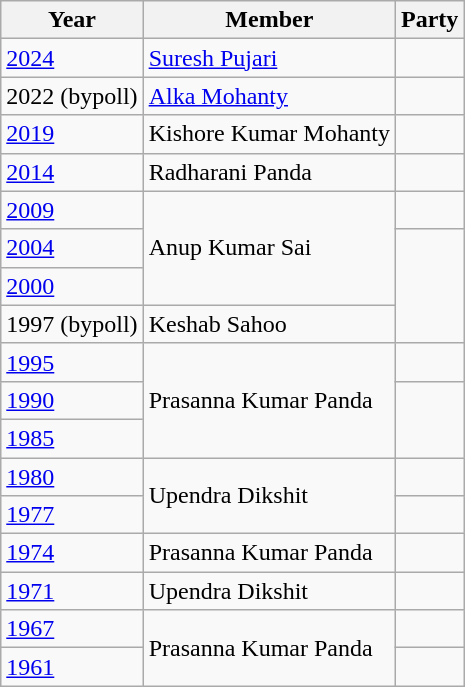<table class="wikitable sortable">
<tr>
<th>Year</th>
<th>Member</th>
<th colspan=2>Party</th>
</tr>
<tr>
<td><a href='#'>2024</a></td>
<td><a href='#'>Suresh Pujari</a></td>
<td></td>
</tr>
<tr>
<td>2022 (bypoll)</td>
<td><a href='#'>Alka Mohanty</a></td>
<td></td>
</tr>
<tr>
<td><a href='#'>2019</a></td>
<td>Kishore Kumar Mohanty</td>
</tr>
<tr>
<td><a href='#'>2014</a></td>
<td>Radharani Panda</td>
<td></td>
</tr>
<tr>
<td><a href='#'>2009</a></td>
<td rowspan=3>Anup Kumar Sai</td>
<td></td>
</tr>
<tr>
<td><a href='#'>2004</a></td>
</tr>
<tr>
<td><a href='#'>2000</a></td>
</tr>
<tr>
<td>1997 (bypoll)</td>
<td>Keshab Sahoo</td>
</tr>
<tr>
<td><a href='#'>1995</a></td>
<td rowspan=3>Prasanna Kumar Panda</td>
<td></td>
</tr>
<tr>
<td><a href='#'>1990</a></td>
</tr>
<tr>
<td><a href='#'>1985</a></td>
</tr>
<tr>
<td><a href='#'>1980</a></td>
<td rowspan=2>Upendra Dikshit</td>
<td></td>
</tr>
<tr>
<td><a href='#'>1977</a></td>
</tr>
<tr>
<td><a href='#'>1974</a></td>
<td>Prasanna Kumar Panda</td>
<td></td>
</tr>
<tr>
<td><a href='#'>1971</a></td>
<td>Upendra Dikshit</td>
<td></td>
</tr>
<tr>
<td><a href='#'>1967</a></td>
<td rowspan=2>Prasanna Kumar Panda</td>
<td></td>
</tr>
<tr>
<td><a href='#'>1961</a></td>
</tr>
</table>
